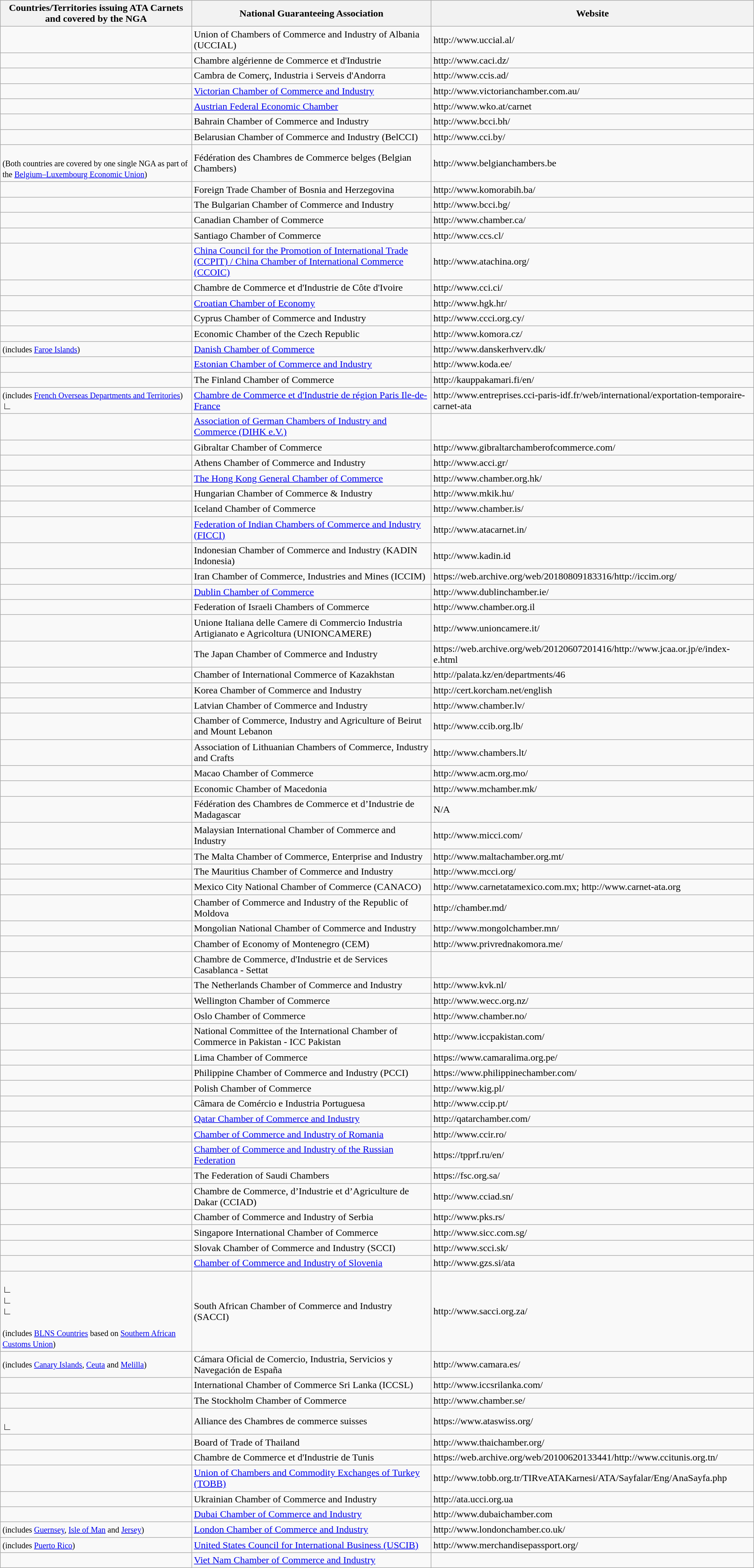<table class="wikitable mw-collapsible mw-collapsed">
<tr>
<th>Countries/Territories issuing ATA Carnets and covered by the NGA</th>
<th>National Guaranteeing Association</th>
<th>Website</th>
</tr>
<tr>
<td></td>
<td>Union of Chambers of Commerce and Industry of Albania (UCCIAL)</td>
<td>http://www.uccial.al/</td>
</tr>
<tr>
<td></td>
<td>Chambre algérienne de Commerce et d'Industrie</td>
<td>http://www.caci.dz/</td>
</tr>
<tr>
<td></td>
<td>Cambra de Comerç, Industria i Serveis d'Andorra</td>
<td>http://www.ccis.ad/</td>
</tr>
<tr>
<td></td>
<td><a href='#'>Victorian Chamber of Commerce and Industry</a></td>
<td>http://www.victorianchamber.com.au/</td>
</tr>
<tr>
<td></td>
<td><a href='#'>Austrian Federal Economic Chamber</a></td>
<td>http://www.wko.at/carnet</td>
</tr>
<tr>
<td></td>
<td>Bahrain Chamber of Commerce and Industry</td>
<td>http://www.bcci.bh/</td>
</tr>
<tr>
<td></td>
<td>Belarusian Chamber of Commerce and Industry (BelCCI)</td>
<td>http://www.cci.by/</td>
</tr>
<tr>
<td> <br><small>(Both countries are covered by one single NGA as part of the <a href='#'>Belgium–Luxembourg Economic Union</a>)</small></td>
<td>Fédération des Chambres de Commerce belges (Belgian Chambers)</td>
<td>http://www.belgianchambers.be</td>
</tr>
<tr>
<td></td>
<td>Foreign Trade Chamber of Bosnia and Herzegovina</td>
<td>http://www.komorabih.ba/</td>
</tr>
<tr>
<td></td>
<td>The Bulgarian Chamber of Commerce and Industry</td>
<td>http://www.bcci.bg/</td>
</tr>
<tr>
<td></td>
<td>Canadian Chamber of Commerce</td>
<td>http://www.chamber.ca/</td>
</tr>
<tr>
<td></td>
<td>Santiago Chamber of Commerce</td>
<td>http://www.ccs.cl/</td>
</tr>
<tr>
<td></td>
<td><a href='#'>China Council for the Promotion of International Trade (CCPIT) / China Chamber of International Commerce (CCOIC)</a></td>
<td>http://www.atachina.org/</td>
</tr>
<tr>
<td></td>
<td>Chambre de Commerce et d'Industrie de Côte d'Ivoire</td>
<td>http://www.cci.ci/</td>
</tr>
<tr>
<td></td>
<td><a href='#'>Croatian Chamber of Economy</a></td>
<td>http://www.hgk.hr/</td>
</tr>
<tr>
<td></td>
<td>Cyprus Chamber of Commerce and Industry</td>
<td>http://www.ccci.org.cy/</td>
</tr>
<tr>
<td></td>
<td>Economic Chamber of the Czech Republic</td>
<td>http://www.komora.cz/</td>
</tr>
<tr>
<td> <small>(includes <a href='#'>Faroe Islands</a>)</small></td>
<td><a href='#'>Danish Chamber of Commerce</a></td>
<td>http://www.danskerhverv.dk/</td>
</tr>
<tr>
<td></td>
<td><a href='#'>Estonian Chamber of Commerce and Industry</a></td>
<td>http://www.koda.ee/</td>
</tr>
<tr>
<td></td>
<td>The Finland Chamber of Commerce</td>
<td>http://kauppakamari.fi/en/</td>
</tr>
<tr>
<td> <small>(includes <a href='#'>French Overseas Departments and Territories</a>)</small><br><strong>∟</strong> </td>
<td><a href='#'>Chambre de Commerce et d'Industrie de région Paris Ile-de-France</a></td>
<td>http://www.entreprises.cci-paris-idf.fr/web/international/exportation-temporaire-carnet-ata</td>
</tr>
<tr>
<td></td>
<td><a href='#'>Association of German Chambers of Industry and Commerce (DIHK e.V.)</a></td>
<td></td>
</tr>
<tr>
<td></td>
<td>Gibraltar Chamber of Commerce</td>
<td>http://www.gibraltarchamberofcommerce.com/</td>
</tr>
<tr>
<td></td>
<td>Athens Chamber of Commerce and Industry</td>
<td>http://www.acci.gr/</td>
</tr>
<tr>
<td></td>
<td><a href='#'>The Hong Kong General Chamber of Commerce</a></td>
<td>http://www.chamber.org.hk/</td>
</tr>
<tr>
<td></td>
<td>Hungarian Chamber of Commerce & Industry</td>
<td>http://www.mkik.hu/</td>
</tr>
<tr>
<td></td>
<td>Iceland Chamber of Commerce</td>
<td>http://www.chamber.is/</td>
</tr>
<tr>
<td></td>
<td><a href='#'>Federation of Indian Chambers of Commerce and Industry (FICCI)</a></td>
<td>http://www.atacarnet.in/</td>
</tr>
<tr>
<td></td>
<td>Indonesian Chamber of Commerce and Industry (KADIN Indonesia)</td>
<td>http://www.kadin.id</td>
</tr>
<tr>
<td></td>
<td>Iran Chamber of Commerce, Industries and Mines (ICCIM)</td>
<td>https://web.archive.org/web/20180809183316/http://iccim.org/</td>
</tr>
<tr>
<td></td>
<td><a href='#'>Dublin Chamber of Commerce</a></td>
<td>http://www.dublinchamber.ie/ </td>
</tr>
<tr>
<td></td>
<td>Federation of Israeli Chambers of Commerce</td>
<td>http://www.chamber.org.il</td>
</tr>
<tr>
<td></td>
<td>Unione Italiana delle Camere di Commercio Industria Artigianato e Agricoltura (UNIONCAMERE)</td>
<td>http://www.unioncamere.it/</td>
</tr>
<tr>
<td></td>
<td>The Japan Chamber of Commerce and Industry</td>
<td>https://web.archive.org/web/20120607201416/http://www.jcaa.or.jp/e/index-e.html</td>
</tr>
<tr>
<td></td>
<td>Chamber of International Commerce of Kazakhstan</td>
<td>http://palata.kz/en/departments/46</td>
</tr>
<tr>
<td></td>
<td>Korea Chamber of Commerce and Industry</td>
<td>http://cert.korcham.net/english</td>
</tr>
<tr>
<td></td>
<td>Latvian Chamber of Commerce and Industry</td>
<td>http://www.chamber.lv/</td>
</tr>
<tr>
<td></td>
<td>Chamber of Commerce, Industry and Agriculture of Beirut and Mount Lebanon</td>
<td>http://www.ccib.org.lb/</td>
</tr>
<tr>
<td></td>
<td>Association of Lithuanian Chambers of Commerce, Industry and Crafts</td>
<td>http://www.chambers.lt/</td>
</tr>
<tr>
<td></td>
<td>Macao Chamber of Commerce</td>
<td>http://www.acm.org.mo/</td>
</tr>
<tr>
<td></td>
<td>Economic Chamber of Macedonia</td>
<td>http://www.mchamber.mk/</td>
</tr>
<tr>
<td></td>
<td>Fédération des Chambres de Commerce et d’Industrie de Madagascar</td>
<td>N/A</td>
</tr>
<tr>
<td></td>
<td>Malaysian International Chamber of Commerce and Industry</td>
<td>http://www.micci.com/</td>
</tr>
<tr>
<td></td>
<td>The Malta Chamber of Commerce, Enterprise and Industry</td>
<td>http://www.maltachamber.org.mt/</td>
</tr>
<tr>
<td></td>
<td>The Mauritius Chamber of Commerce and Industry</td>
<td>http://www.mcci.org/</td>
</tr>
<tr>
<td></td>
<td>Mexico City National Chamber of Commerce (CANACO)</td>
<td>http://www.carnetatamexico.com.mx; http://www.carnet-ata.org</td>
</tr>
<tr>
<td></td>
<td>Chamber of Commerce and Industry of the Republic of Moldova</td>
<td>http://chamber.md/</td>
</tr>
<tr>
<td></td>
<td>Mongolian National Chamber of Commerce and Industry</td>
<td>http://www.mongolchamber.mn/</td>
</tr>
<tr>
<td></td>
<td>Chamber of Economy of Montenegro (CEM)</td>
<td>http://www.privrednakomora.me/ </td>
</tr>
<tr>
<td></td>
<td>Chambre de Commerce, d'Industrie et de Services Casablanca - Settat</td>
<td></td>
</tr>
<tr>
<td></td>
<td>The Netherlands Chamber of Commerce and Industry</td>
<td>http://www.kvk.nl/</td>
</tr>
<tr>
<td></td>
<td>Wellington Chamber of Commerce</td>
<td>http://www.wecc.org.nz/</td>
</tr>
<tr>
<td></td>
<td>Oslo Chamber of Commerce</td>
<td>http://www.chamber.no/</td>
</tr>
<tr>
<td></td>
<td>National Committee of the International Chamber of Commerce in Pakistan - ICC Pakistan</td>
<td>http://www.iccpakistan.com/</td>
</tr>
<tr>
<td></td>
<td>Lima Chamber of Commerce</td>
<td>https://www.camaralima.org.pe/</td>
</tr>
<tr>
<td></td>
<td>Philippine Chamber of Commerce and Industry (PCCI)</td>
<td>https://www.philippinechamber.com/</td>
</tr>
<tr>
<td></td>
<td>Polish Chamber of Commerce</td>
<td>http://www.kig.pl/</td>
</tr>
<tr>
<td></td>
<td>Câmara de Comércio e Industria Portuguesa</td>
<td>http://www.ccip.pt/</td>
</tr>
<tr>
<td></td>
<td><a href='#'>Qatar Chamber of Commerce and Industry</a></td>
<td>http://qatarchamber.com/</td>
</tr>
<tr>
<td></td>
<td><a href='#'>Chamber of Commerce and Industry of Romania</a></td>
<td>http://www.ccir.ro/</td>
</tr>
<tr>
<td></td>
<td><a href='#'>Chamber of Commerce and Industry of the Russian Federation</a></td>
<td>https://tpprf.ru/en/</td>
</tr>
<tr>
<td></td>
<td>The Federation of Saudi Chambers</td>
<td>https://fsc.org.sa/</td>
</tr>
<tr>
<td></td>
<td>Chambre de Commerce, d’Industrie et d’Agriculture de Dakar (CCIAD)</td>
<td>http://www.cciad.sn/</td>
</tr>
<tr>
<td></td>
<td>Chamber of Commerce and Industry of Serbia</td>
<td>http://www.pks.rs/</td>
</tr>
<tr>
<td></td>
<td>Singapore International Chamber of Commerce</td>
<td>http://www.sicc.com.sg/</td>
</tr>
<tr>
<td></td>
<td>Slovak Chamber of Commerce and Industry (SCCI)</td>
<td>http://www.scci.sk/</td>
</tr>
<tr>
<td></td>
<td><a href='#'>Chamber of Commerce and Industry of Slovenia</a></td>
<td>http://www.gzs.si/ata</td>
</tr>
<tr>
<td><br><strong>∟</strong><br><strong>∟</strong><br><strong>∟</strong><br><br><small>(includes <a href='#'>BLNS Countries</a> based on <a href='#'>Southern African Customs Union</a>)</small></td>
<td>South African Chamber of Commerce and Industry (SACCI)</td>
<td>http://www.sacci.org.za/</td>
</tr>
<tr>
<td> <small>(includes <a href='#'>Canary Islands</a>, <a href='#'>Ceuta</a> and <a href='#'>Melilla</a>)</small></td>
<td>Cámara Oficial de Comercio, Industria, Servicios y Navegación de España</td>
<td>http://www.camara.es/</td>
</tr>
<tr>
<td></td>
<td>International Chamber of Commerce Sri Lanka (ICCSL)</td>
<td>http://www.iccsrilanka.com/</td>
</tr>
<tr>
<td></td>
<td>The Stockholm Chamber of Commerce</td>
<td>http://www.chamber.se/</td>
</tr>
<tr>
<td><br><strong>∟</strong></td>
<td>Alliance des Chambres de commerce suisses</td>
<td>https://www.ataswiss.org/</td>
</tr>
<tr>
<td></td>
<td>Board of Trade of Thailand</td>
<td>http://www.thaichamber.org/</td>
</tr>
<tr>
<td></td>
<td>Chambre de Commerce et d'Industrie de Tunis</td>
<td>https://web.archive.org/web/20100620133441/http://www.ccitunis.org.tn/</td>
</tr>
<tr>
<td></td>
<td><a href='#'>Union of Chambers and Commodity Exchanges of Turkey (TOBB)</a></td>
<td>http://www.tobb.org.tr/TIRveATAKarnesi/ATA/Sayfalar/Eng/AnaSayfa.php </td>
</tr>
<tr>
<td></td>
<td>Ukrainian Chamber of Commerce and Industry</td>
<td>http://ata.ucci.org.ua</td>
</tr>
<tr>
<td></td>
<td><a href='#'>Dubai Chamber of Commerce and Industry</a></td>
<td>http://www.dubaichamber.com</td>
</tr>
<tr>
<td> <small>(includes <a href='#'>Guernsey</a>, <a href='#'>Isle of Man</a> and <a href='#'>Jersey</a>)</small></td>
<td><a href='#'>London Chamber of Commerce and Industry</a></td>
<td>http://www.londonchamber.co.uk/</td>
</tr>
<tr>
<td> <small>(includes <a href='#'>Puerto Rico</a>)</small></td>
<td><a href='#'>United States Council for International Business (USCIB)</a></td>
<td>http://www.merchandisepassport.org/</td>
</tr>
<tr>
<td></td>
<td><a href='#'>Viet Nam Chamber of Commerce and Industry</a></td>
<td></td>
</tr>
</table>
